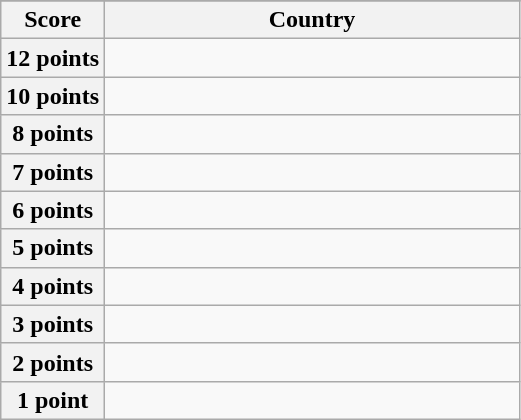<table class="wikitable">
<tr>
</tr>
<tr>
<th scope="col" width="20%">Score</th>
<th scope="col">Country</th>
</tr>
<tr>
<th scope="row">12 points</th>
<td></td>
</tr>
<tr>
<th scope="row">10 points</th>
<td></td>
</tr>
<tr>
<th scope="row">8 points</th>
<td></td>
</tr>
<tr>
<th scope="row">7 points</th>
<td></td>
</tr>
<tr>
<th scope="row">6 points</th>
<td></td>
</tr>
<tr>
<th scope="row">5 points</th>
<td></td>
</tr>
<tr>
<th scope="row">4 points</th>
<td></td>
</tr>
<tr>
<th scope="row">3 points</th>
<td></td>
</tr>
<tr>
<th scope="row">2 points</th>
<td></td>
</tr>
<tr>
<th scope="row">1 point</th>
<td></td>
</tr>
</table>
